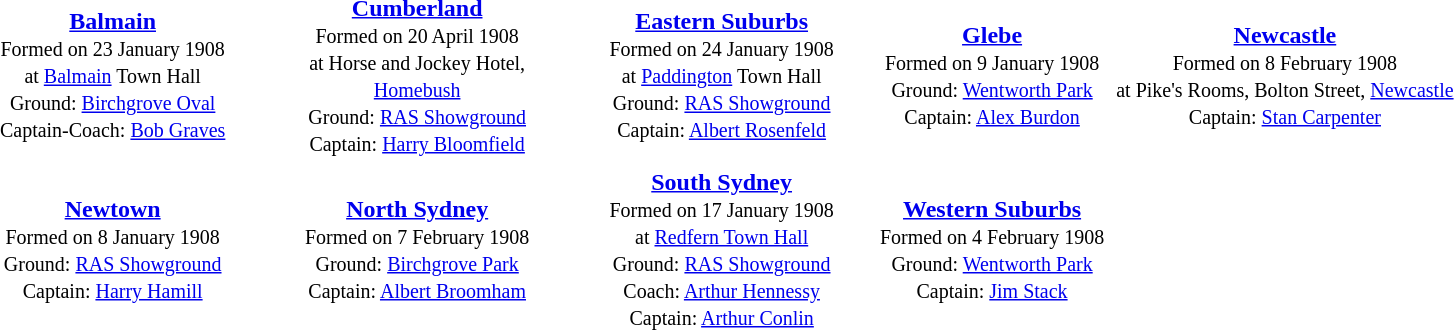<table class="toccolours" style="margin:auto; text-valign:center;" cellpadding="3" cellspacing="2">
<tr>
<th width=195></th>
<th width=195></th>
<th width=195></th>
</tr>
<tr>
<td align="center"><strong><a href='#'>Balmain</a></strong><br><small>Formed on 23 January 1908<br>at <a href='#'>Balmain</a> Town Hall<br>Ground: <a href='#'>Birchgrove Oval</a><br>
Captain-Coach: <a href='#'>Bob Graves</a></small><br></td>
<td align="center"><strong><a href='#'>Cumberland</a></strong><br><small>Formed on 20 April 1908<br>at Horse and Jockey Hotel, <a href='#'>Homebush</a><br>Ground: <a href='#'>RAS Showground</a><br>
Captain: <a href='#'>Harry Bloomfield</a></small></td>
<td align="center"><strong><a href='#'>Eastern Suburbs</a></strong><br><small>Formed on 24 January 1908<br>at <a href='#'>Paddington</a> Town Hall<br>Ground: <a href='#'>RAS Showground</a><br>
Captain: <a href='#'>Albert Rosenfeld</a></small></td>
<td align="center"><strong><a href='#'>Glebe</a></strong><br><small>Formed on 9 January 1908<br>Ground: <a href='#'>Wentworth Park</a><br>
Captain: <a href='#'>Alex Burdon</a></small></td>
<td align="center"><strong><a href='#'>Newcastle</a></strong><br><small>Formed on 8 February 1908<br>at Pike's Rooms, Bolton Street, <a href='#'>Newcastle</a><br>
Captain: <a href='#'>Stan Carpenter</a></small></td>
</tr>
<tr>
<td align="center"><strong><a href='#'>Newtown</a></strong><br><small>Formed on 8 January 1908<br>Ground: <a href='#'>RAS Showground</a><br>
Captain: <a href='#'>Harry Hamill</a></small></td>
<td align="center"><strong><a href='#'>North Sydney</a></strong><br><small>Formed on 7 February 1908<br>Ground: <a href='#'>Birchgrove Park</a><br>
Captain: <a href='#'>Albert Broomham</a> </small></td>
<td align="center"><strong><a href='#'>South Sydney</a></strong><br><small>Formed on 17 January 1908<br>at <a href='#'>Redfern Town Hall</a><br>Ground: <a href='#'>RAS Showground</a><br>
Coach: <a href='#'>Arthur Hennessy</a><br>Captain: <a href='#'>Arthur Conlin</a></small></td>
<td align="center"><strong><a href='#'>Western Suburbs</a></strong><br><small>Formed on 4 February 1908<br>Ground: <a href='#'>Wentworth Park</a><br>
Captain: <a href='#'>Jim Stack</a></small></td>
</tr>
</table>
